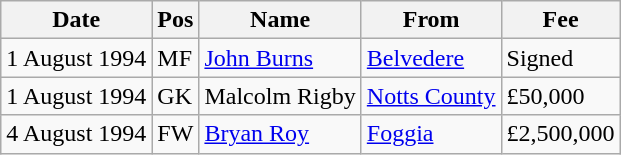<table class="wikitable">
<tr>
<th>Date</th>
<th>Pos</th>
<th>Name</th>
<th>From</th>
<th>Fee</th>
</tr>
<tr>
<td>1 August 1994</td>
<td>MF</td>
<td><a href='#'>John Burns</a></td>
<td><a href='#'>Belvedere</a></td>
<td>Signed</td>
</tr>
<tr>
<td>1 August 1994</td>
<td>GK</td>
<td>Malcolm Rigby</td>
<td><a href='#'>Notts County</a></td>
<td>£50,000</td>
</tr>
<tr>
<td>4 August 1994</td>
<td>FW</td>
<td><a href='#'>Bryan Roy</a></td>
<td><a href='#'>Foggia</a></td>
<td>£2,500,000</td>
</tr>
</table>
